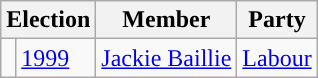<table class="wikitable">
<tr>
<th colspan="2">Election</th>
<th>Member</th>
<th>Party</th>
</tr>
<tr>
<td style="background-color: "></td>
<td><a href='#'>1999</a></td>
<td rowspan="1"><a href='#'>Jackie Baillie</a></td>
<td rowspan="1"><a href='#'>Labour</a></td>
</tr>
</table>
